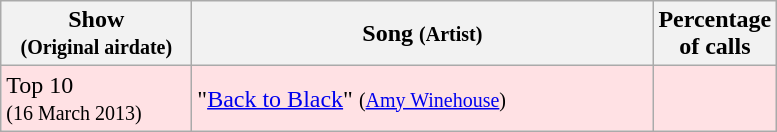<table class="wikitable">
<tr>
<th style="width:120px;">Show<br><small>(Original airdate)</small></th>
<th style="width:300px;">Song <small>(Artist)</small></th>
<th style="width:28px;">Percentage of calls</th>
</tr>
<tr bgcolor="#FFE1E4">
<td align="left">Top 10<br><small>(16 March 2013)</small></td>
<td align="left">"<a href='#'>Back to Black</a>" <small>(<a href='#'>Amy Winehouse</a>)</small></td>
<td style="text-align:center;"></td>
</tr>
</table>
